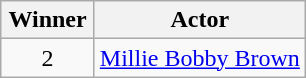<table class="wikitable" style="text-align:center;">
<tr>
<th scope="col" width="55">Winner</th>
<th scope="col" align="center">Actor</th>
</tr>
<tr>
<td rowspan=3 style="text-align:center">2</td>
<td><a href='#'>Millie Bobby Brown</a></td>
</tr>
</table>
